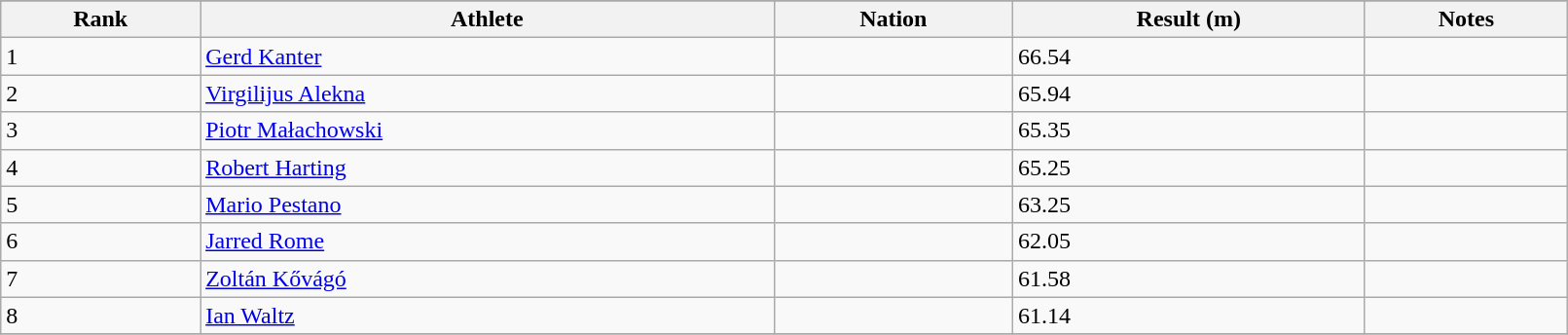<table class="wikitable" width=85%>
<tr>
</tr>
<tr>
<th>Rank</th>
<th>Athlete</th>
<th>Nation</th>
<th>Result (m)</th>
<th>Notes</th>
</tr>
<tr>
<td>1</td>
<td><a href='#'>Gerd Kanter</a></td>
<td></td>
<td>66.54</td>
<td></td>
</tr>
<tr>
<td>2</td>
<td><a href='#'>Virgilijus Alekna</a></td>
<td></td>
<td>65.94</td>
<td></td>
</tr>
<tr>
<td>3</td>
<td><a href='#'>Piotr Małachowski</a></td>
<td></td>
<td>65.35</td>
<td></td>
</tr>
<tr>
<td>4</td>
<td><a href='#'>Robert Harting</a></td>
<td></td>
<td>65.25</td>
<td></td>
</tr>
<tr>
<td>5</td>
<td><a href='#'>Mario Pestano</a></td>
<td></td>
<td>63.25</td>
<td></td>
</tr>
<tr>
<td>6</td>
<td><a href='#'>Jarred Rome</a></td>
<td></td>
<td>62.05</td>
<td></td>
</tr>
<tr>
<td>7</td>
<td><a href='#'>Zoltán Kővágó</a></td>
<td></td>
<td>61.58</td>
<td></td>
</tr>
<tr>
<td>8</td>
<td><a href='#'>Ian Waltz</a></td>
<td></td>
<td>61.14</td>
<td></td>
</tr>
<tr>
</tr>
</table>
